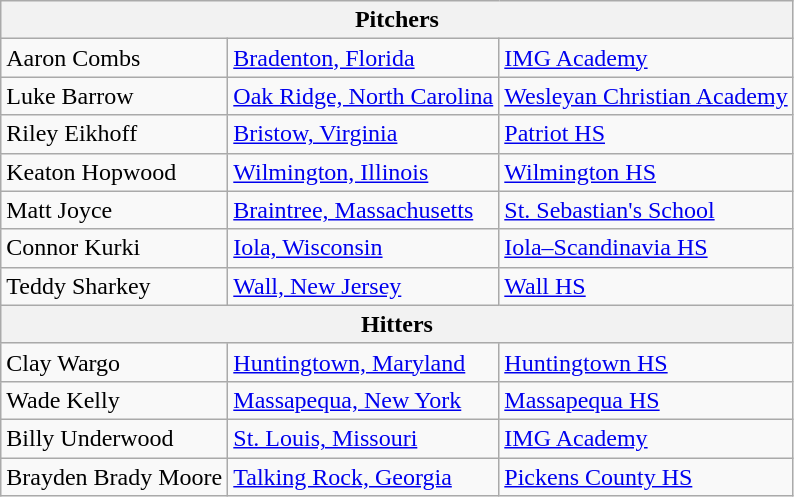<table class="wikitable">
<tr>
<th colspan=3>Pitchers</th>
</tr>
<tr>
<td>Aaron Combs</td>
<td><a href='#'>Bradenton, Florida</a></td>
<td><a href='#'>IMG Academy</a></td>
</tr>
<tr>
<td>Luke Barrow</td>
<td><a href='#'>Oak Ridge, North Carolina</a></td>
<td><a href='#'>Wesleyan Christian Academy</a></td>
</tr>
<tr>
<td>Riley Eikhoff</td>
<td><a href='#'>Bristow, Virginia</a></td>
<td><a href='#'>Patriot HS</a></td>
</tr>
<tr>
<td>Keaton Hopwood</td>
<td><a href='#'>Wilmington, Illinois</a></td>
<td><a href='#'>Wilmington HS</a></td>
</tr>
<tr>
<td>Matt Joyce</td>
<td><a href='#'>Braintree, Massachusetts</a></td>
<td><a href='#'>St. Sebastian's School</a></td>
</tr>
<tr>
<td>Connor Kurki</td>
<td><a href='#'>Iola, Wisconsin</a></td>
<td><a href='#'>Iola–Scandinavia HS</a></td>
</tr>
<tr>
<td>Teddy Sharkey</td>
<td><a href='#'>Wall, New Jersey</a></td>
<td><a href='#'>Wall HS</a></td>
</tr>
<tr>
<th colspan=3>Hitters</th>
</tr>
<tr>
<td>Clay Wargo</td>
<td><a href='#'>Huntingtown, Maryland</a></td>
<td><a href='#'>Huntingtown HS</a></td>
</tr>
<tr>
<td>Wade Kelly</td>
<td><a href='#'>Massapequa, New York</a></td>
<td><a href='#'>Massapequa HS</a></td>
</tr>
<tr>
<td>Billy Underwood</td>
<td><a href='#'>St. Louis, Missouri</a></td>
<td><a href='#'>IMG Academy</a></td>
</tr>
<tr>
<td>Brayden Brady Moore</td>
<td><a href='#'>Talking Rock, Georgia</a></td>
<td><a href='#'>Pickens County HS</a></td>
</tr>
</table>
